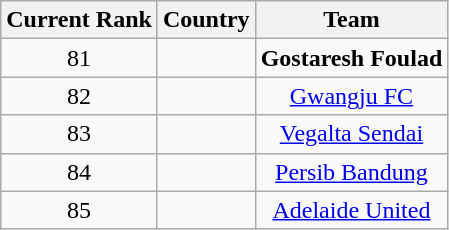<table class="wikitable" style="text-align: center;">
<tr>
<th>Current Rank</th>
<th>Country</th>
<th>Team</th>
</tr>
<tr>
<td>81</td>
<td></td>
<td><strong>Gostaresh Foulad</strong></td>
</tr>
<tr>
<td>82</td>
<td></td>
<td><a href='#'>Gwangju FC</a></td>
</tr>
<tr>
<td>83</td>
<td></td>
<td><a href='#'>Vegalta Sendai</a></td>
</tr>
<tr>
<td>84</td>
<td></td>
<td><a href='#'>Persib Bandung</a></td>
</tr>
<tr>
<td>85</td>
<td></td>
<td><a href='#'>Adelaide United</a></td>
</tr>
</table>
